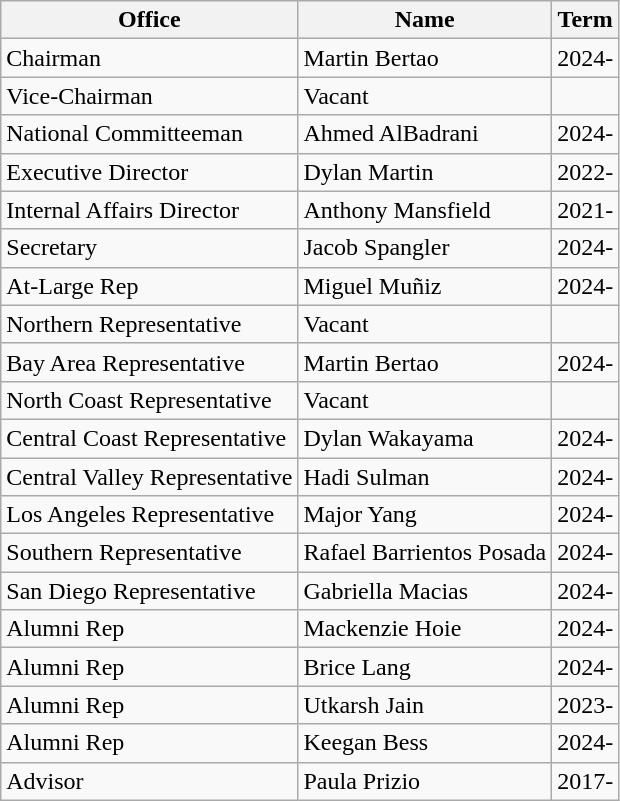<table class="wikitable">
<tr>
<th>Office</th>
<th>Name</th>
<th>Term</th>
</tr>
<tr>
<td>Chairman</td>
<td>Martin Bertao</td>
<td>2024-</td>
</tr>
<tr>
<td>Vice-Chairman</td>
<td>Vacant</td>
<td></td>
</tr>
<tr>
<td>National Committeeman</td>
<td>Ahmed AlBadrani</td>
<td>2024-</td>
</tr>
<tr>
<td>Executive Director</td>
<td>Dylan Martin</td>
<td>2022-</td>
</tr>
<tr>
<td>Internal Affairs Director</td>
<td>Anthony Mansfield</td>
<td>2021-</td>
</tr>
<tr>
<td>Secretary</td>
<td>Jacob Spangler</td>
<td>2024-</td>
</tr>
<tr>
<td>At-Large Rep</td>
<td>Miguel Muñiz</td>
<td>2024-</td>
</tr>
<tr>
<td>Northern Representative</td>
<td>Vacant</td>
<td></td>
</tr>
<tr>
<td>Bay Area Representative</td>
<td>Martin Bertao</td>
<td>2024-</td>
</tr>
<tr>
<td>North Coast Representative</td>
<td>Vacant</td>
<td></td>
</tr>
<tr>
<td>Central Coast Representative</td>
<td>Dylan Wakayama</td>
<td>2024-</td>
</tr>
<tr>
<td>Central Valley Representative</td>
<td>Hadi Sulman</td>
<td>2024-</td>
</tr>
<tr>
<td>Los Angeles Representative</td>
<td>Major Yang</td>
<td>2024-</td>
</tr>
<tr>
<td>Southern Representative</td>
<td>Rafael Barrientos Posada</td>
<td>2024-</td>
</tr>
<tr>
<td>San Diego Representative</td>
<td>Gabriella Macias</td>
<td>2024-</td>
</tr>
<tr>
<td>Alumni Rep</td>
<td>Mackenzie Hoie</td>
<td>2024-</td>
</tr>
<tr>
<td>Alumni Rep</td>
<td>Brice Lang</td>
<td>2024-</td>
</tr>
<tr>
<td>Alumni Rep</td>
<td>Utkarsh Jain</td>
<td>2023-</td>
</tr>
<tr>
<td>Alumni Rep</td>
<td>Keegan Bess</td>
<td>2024-</td>
</tr>
<tr>
<td>Advisor</td>
<td>Paula Prizio</td>
<td>2017-</td>
</tr>
</table>
